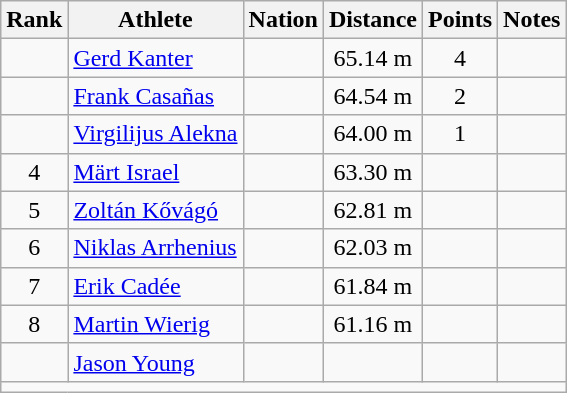<table class="wikitable mw-datatable sortable" style="text-align:center;">
<tr>
<th scope="col" style="width: 10px;">Rank</th>
<th scope="col">Athlete</th>
<th scope="col">Nation</th>
<th scope="col">Distance</th>
<th scope="col">Points</th>
<th scope="col">Notes</th>
</tr>
<tr>
<td></td>
<td align="left"><a href='#'>Gerd Kanter</a></td>
<td align="left"></td>
<td>65.14 m</td>
<td>4</td>
<td></td>
</tr>
<tr>
<td></td>
<td align="left"><a href='#'>Frank Casañas</a></td>
<td align="left"></td>
<td>64.54 m</td>
<td>2</td>
<td></td>
</tr>
<tr>
<td></td>
<td align="left"><a href='#'>Virgilijus Alekna</a></td>
<td align="left"></td>
<td>64.00 m</td>
<td>1</td>
<td></td>
</tr>
<tr>
<td>4</td>
<td align="left"><a href='#'>Märt Israel</a></td>
<td align="left"></td>
<td>63.30 m</td>
<td></td>
<td></td>
</tr>
<tr>
<td>5</td>
<td align="left"><a href='#'>Zoltán Kővágó</a></td>
<td align="left"></td>
<td>62.81 m</td>
<td></td>
<td></td>
</tr>
<tr>
<td>6</td>
<td align="left"><a href='#'>Niklas Arrhenius</a></td>
<td align="left"></td>
<td>62.03 m</td>
<td></td>
<td></td>
</tr>
<tr>
<td>7</td>
<td align="left"><a href='#'>Erik Cadée</a></td>
<td align="left"></td>
<td>61.84 m</td>
<td></td>
<td></td>
</tr>
<tr>
<td>8</td>
<td align="left"><a href='#'>Martin Wierig</a></td>
<td align="left"></td>
<td>61.16 m</td>
<td></td>
<td></td>
</tr>
<tr>
<td></td>
<td align="left"><a href='#'>Jason Young</a></td>
<td align="left"></td>
<td></td>
<td></td>
<td></td>
</tr>
<tr class="sortbottom">
<td colspan="6"></td>
</tr>
</table>
